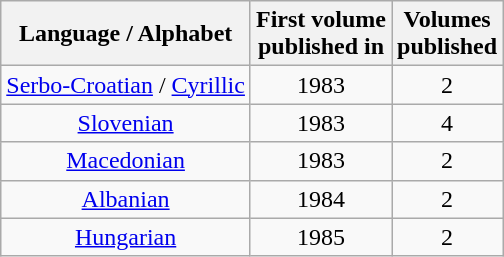<table class="wikitable">
<tr>
<th>Language / Alphabet</th>
<th>First volume<br>published in</th>
<th>Volumes<br>published</th>
</tr>
<tr>
<td align="center"><a href='#'>Serbo-Croatian</a> / <a href='#'>Cyrillic</a></td>
<td align="center">1983</td>
<td align="center">2</td>
</tr>
<tr>
<td align="center"><a href='#'>Slovenian</a></td>
<td align="center">1983</td>
<td align="center">4</td>
</tr>
<tr>
<td align="center"><a href='#'>Macedonian</a></td>
<td align="center">1983</td>
<td align="center">2</td>
</tr>
<tr>
<td align="center"><a href='#'>Albanian</a></td>
<td align="center">1984</td>
<td align="center">2</td>
</tr>
<tr>
<td align="center"><a href='#'>Hungarian</a></td>
<td align="center">1985</td>
<td align="center">2</td>
</tr>
</table>
